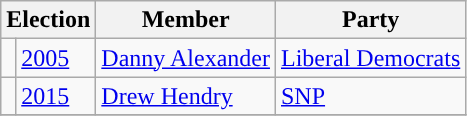<table class="wikitable">
<tr>
<th colspan=2>Election</th>
<th>Member</th>
<th>Party</th>
</tr>
<tr>
<td style="color:inherit;background-color: "></td>
<td><a href='#'>2005</a></td>
<td><a href='#'>Danny Alexander</a></td>
<td><a href='#'>Liberal Democrats</a></td>
</tr>
<tr>
<td style="color:inherit;background-color: "></td>
<td><a href='#'>2015</a></td>
<td><a href='#'>Drew Hendry</a></td>
<td><a href='#'>SNP</a></td>
</tr>
<tr>
</tr>
</table>
